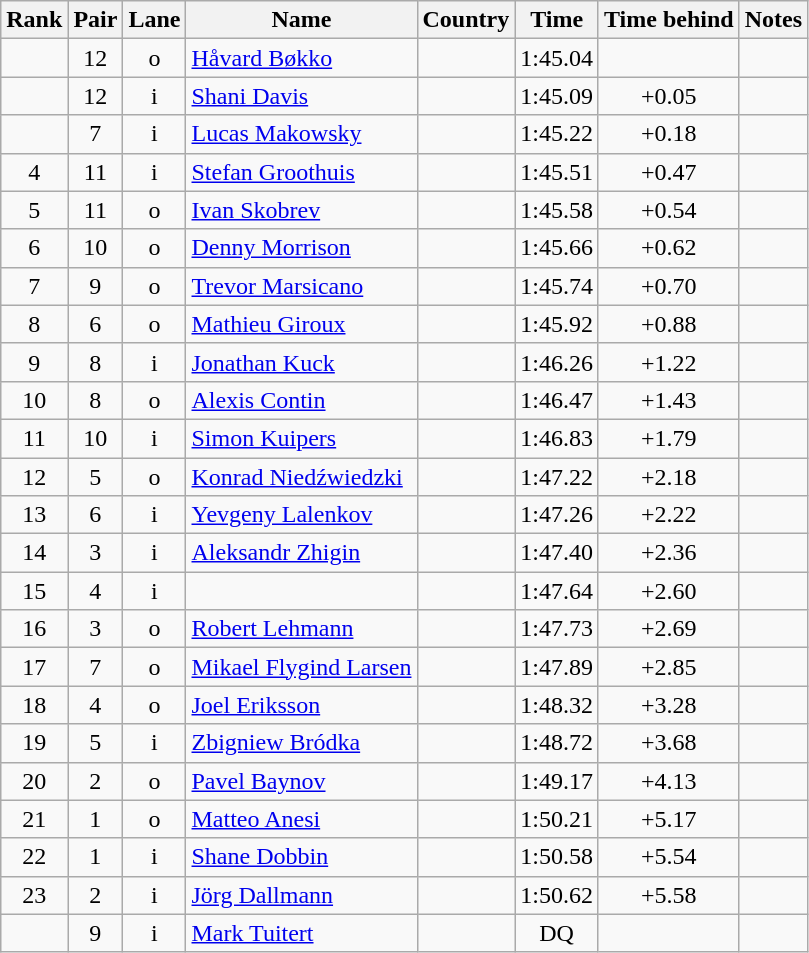<table class="wikitable sortable" style="text-align:center">
<tr>
<th>Rank</th>
<th>Pair</th>
<th>Lane</th>
<th>Name</th>
<th>Country</th>
<th>Time</th>
<th>Time behind</th>
<th>Notes</th>
</tr>
<tr>
<td></td>
<td>12</td>
<td>o</td>
<td align="left"><a href='#'>Håvard Bøkko</a></td>
<td align="left"></td>
<td>1:45.04</td>
<td></td>
<td></td>
</tr>
<tr>
<td></td>
<td>12</td>
<td>i</td>
<td align="left"><a href='#'>Shani Davis</a></td>
<td align="left"></td>
<td>1:45.09</td>
<td>+0.05</td>
<td></td>
</tr>
<tr>
<td></td>
<td>7</td>
<td>i</td>
<td align="left"><a href='#'>Lucas Makowsky</a></td>
<td align="left"></td>
<td>1:45.22</td>
<td>+0.18</td>
<td></td>
</tr>
<tr>
<td>4</td>
<td>11</td>
<td>i</td>
<td align="left"><a href='#'>Stefan Groothuis</a></td>
<td align="left"></td>
<td>1:45.51</td>
<td>+0.47</td>
<td></td>
</tr>
<tr>
<td>5</td>
<td>11</td>
<td>o</td>
<td align="left"><a href='#'>Ivan Skobrev</a></td>
<td align="left"></td>
<td>1:45.58</td>
<td>+0.54</td>
<td></td>
</tr>
<tr>
<td>6</td>
<td>10</td>
<td>o</td>
<td align="left"><a href='#'>Denny Morrison</a></td>
<td align="left"></td>
<td>1:45.66</td>
<td>+0.62</td>
<td></td>
</tr>
<tr>
<td>7</td>
<td>9</td>
<td>o</td>
<td align="left"><a href='#'>Trevor Marsicano</a></td>
<td align="left"></td>
<td>1:45.74</td>
<td>+0.70</td>
<td></td>
</tr>
<tr>
<td>8</td>
<td>6</td>
<td>o</td>
<td align="left"><a href='#'>Mathieu Giroux</a></td>
<td align="left"></td>
<td>1:45.92</td>
<td>+0.88</td>
<td></td>
</tr>
<tr>
<td>9</td>
<td>8</td>
<td>i</td>
<td align="left"><a href='#'>Jonathan Kuck</a></td>
<td align="left"></td>
<td>1:46.26</td>
<td>+1.22</td>
<td></td>
</tr>
<tr>
<td>10</td>
<td>8</td>
<td>o</td>
<td align="left"><a href='#'>Alexis Contin</a></td>
<td align="left"></td>
<td>1:46.47</td>
<td>+1.43</td>
<td></td>
</tr>
<tr>
<td>11</td>
<td>10</td>
<td>i</td>
<td align="left"><a href='#'>Simon Kuipers</a></td>
<td align="left"></td>
<td>1:46.83</td>
<td>+1.79</td>
<td></td>
</tr>
<tr>
<td>12</td>
<td>5</td>
<td>o</td>
<td align="left"><a href='#'>Konrad Niedźwiedzki</a></td>
<td align="left"></td>
<td>1:47.22</td>
<td>+2.18</td>
<td></td>
</tr>
<tr>
<td>13</td>
<td>6</td>
<td>i</td>
<td align="left"><a href='#'>Yevgeny Lalenkov</a></td>
<td align="left"></td>
<td>1:47.26</td>
<td>+2.22</td>
<td></td>
</tr>
<tr>
<td>14</td>
<td>3</td>
<td>i</td>
<td align="left"><a href='#'>Aleksandr Zhigin</a></td>
<td align="left"></td>
<td>1:47.40</td>
<td>+2.36</td>
<td></td>
</tr>
<tr>
<td>15</td>
<td>4</td>
<td>i</td>
<td align="left"></td>
<td align="left"></td>
<td>1:47.64</td>
<td>+2.60</td>
<td></td>
</tr>
<tr>
<td>16</td>
<td>3</td>
<td>o</td>
<td align="left"><a href='#'>Robert Lehmann</a></td>
<td align="left"></td>
<td>1:47.73</td>
<td>+2.69</td>
<td></td>
</tr>
<tr>
<td>17</td>
<td>7</td>
<td>o</td>
<td align="left"><a href='#'>Mikael Flygind Larsen</a></td>
<td align="left"></td>
<td>1:47.89</td>
<td>+2.85</td>
<td></td>
</tr>
<tr>
<td>18</td>
<td>4</td>
<td>o</td>
<td align="left"><a href='#'>Joel Eriksson</a></td>
<td align="left"></td>
<td>1:48.32</td>
<td>+3.28</td>
<td></td>
</tr>
<tr>
<td>19</td>
<td>5</td>
<td>i</td>
<td align="left"><a href='#'>Zbigniew Bródka</a></td>
<td align="left"></td>
<td>1:48.72</td>
<td>+3.68</td>
<td></td>
</tr>
<tr>
<td>20</td>
<td>2</td>
<td>o</td>
<td align="left"><a href='#'>Pavel Baynov</a></td>
<td align="left"></td>
<td>1:49.17</td>
<td>+4.13</td>
<td></td>
</tr>
<tr>
<td>21</td>
<td>1</td>
<td>o</td>
<td align="left"><a href='#'>Matteo Anesi</a></td>
<td align="left"></td>
<td>1:50.21</td>
<td>+5.17</td>
<td></td>
</tr>
<tr>
<td>22</td>
<td>1</td>
<td>i</td>
<td align="left"><a href='#'>Shane Dobbin</a></td>
<td align="left"></td>
<td>1:50.58</td>
<td>+5.54</td>
<td></td>
</tr>
<tr>
<td>23</td>
<td>2</td>
<td>i</td>
<td align="left"><a href='#'>Jörg Dallmann</a></td>
<td align="left"></td>
<td>1:50.62</td>
<td>+5.58</td>
<td></td>
</tr>
<tr>
<td></td>
<td>9</td>
<td>i</td>
<td align="left"><a href='#'>Mark Tuitert</a></td>
<td align="left"></td>
<td>DQ</td>
<td></td>
<td></td>
</tr>
</table>
